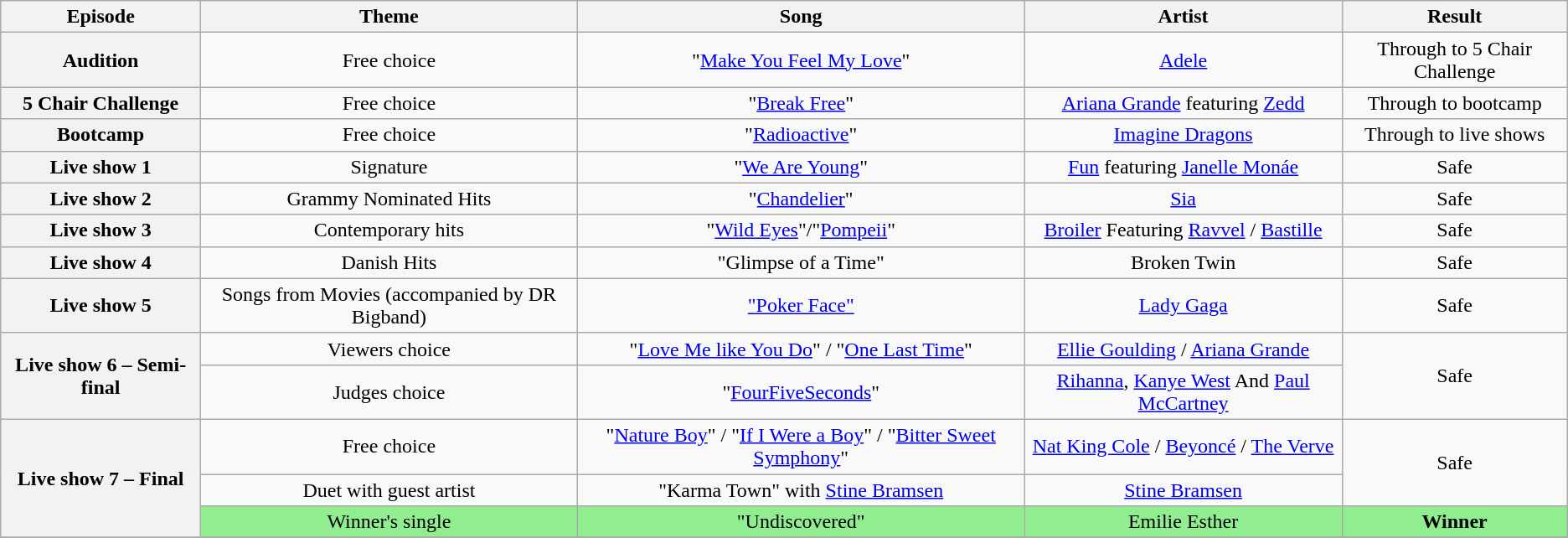<table class="wikitable" style="text-align:center;">
<tr>
<th scope="col">Episode</th>
<th scope="col">Theme</th>
<th scope="col">Song</th>
<th scope="col">Artist</th>
<th scope="col">Result</th>
</tr>
<tr>
<th scope="row">Audition</th>
<td>Free choice</td>
<td>"<a href='#'>Make You Feel My Love</a>"</td>
<td><a href='#'>Adele</a></td>
<td>Through to 5 Chair Challenge</td>
</tr>
<tr>
<th scope="row">5 Chair Challenge</th>
<td>Free choice</td>
<td>"<a href='#'>Break Free</a>"</td>
<td><a href='#'>Ariana Grande</a> featuring <a href='#'>Zedd</a></td>
<td>Through to bootcamp</td>
</tr>
<tr>
<th scope="row">Bootcamp</th>
<td>Free choice</td>
<td>"<a href='#'>Radioactive</a>"</td>
<td><a href='#'>Imagine Dragons</a></td>
<td>Through to live shows</td>
</tr>
<tr>
<th scope="row">Live show 1</th>
<td>Signature</td>
<td>"<a href='#'>We Are Young</a>"</td>
<td><a href='#'>Fun</a> featuring <a href='#'>Janelle Monáe</a></td>
<td>Safe</td>
</tr>
<tr>
<th scope="row">Live show 2</th>
<td>Grammy Nominated Hits</td>
<td>"<a href='#'>Chandelier</a>"</td>
<td><a href='#'>Sia</a></td>
<td>Safe</td>
</tr>
<tr>
<th scope="row">Live show 3</th>
<td>Contemporary hits</td>
<td>"<a href='#'>Wild Eyes</a>"/"<a href='#'>Pompeii</a>"</td>
<td><a href='#'>Broiler</a> Featuring <a href='#'>Ravvel</a> / <a href='#'>Bastille</a></td>
<td>Safe</td>
</tr>
<tr>
<th scope="row">Live show 4</th>
<td>Danish Hits</td>
<td>"Glimpse of a Time"</td>
<td>Broken Twin</td>
<td>Safe</td>
</tr>
<tr>
<th scope="row">Live show 5</th>
<td>Songs from Movies (accompanied by DR Bigband)</td>
<td><a href='#'>"Poker Face"</a></td>
<td><a href='#'>Lady Gaga</a></td>
<td>Safe</td>
</tr>
<tr>
<th scope="row" rowspan="2">Live show 6 – Semi-final</th>
<td>Viewers choice</td>
<td>"<a href='#'>Love Me like You Do</a>" / "<a href='#'>One Last Time</a>"</td>
<td><a href='#'>Ellie Goulding</a> / <a href='#'>Ariana Grande</a></td>
<td rowspan="2">Safe</td>
</tr>
<tr>
<td>Judges choice</td>
<td>"<a href='#'>FourFiveSeconds</a>"</td>
<td><a href='#'>Rihanna</a>, <a href='#'>Kanye West</a> And <a href='#'>Paul McCartney</a></td>
</tr>
<tr>
<th scope="row" rowspan="3">Live show 7 – Final</th>
<td>Free choice</td>
<td>"<a href='#'>Nature Boy</a>" / "<a href='#'>If I Were a Boy</a>" / "<a href='#'>Bitter Sweet Symphony</a>"</td>
<td><a href='#'>Nat King Cole</a> / <a href='#'>Beyoncé</a> / <a href='#'>The Verve</a></td>
<td rowspan="2">Safe</td>
</tr>
<tr>
<td>Duet with guest artist</td>
<td>"Karma Town" with <a href='#'>Stine Bramsen</a></td>
<td><a href='#'>Stine Bramsen</a></td>
</tr>
<tr bgcolor=lightgreen>
<td>Winner's single</td>
<td>"Undiscovered"</td>
<td>Emilie Esther</td>
<td><strong>Winner</strong></td>
</tr>
<tr>
</tr>
</table>
